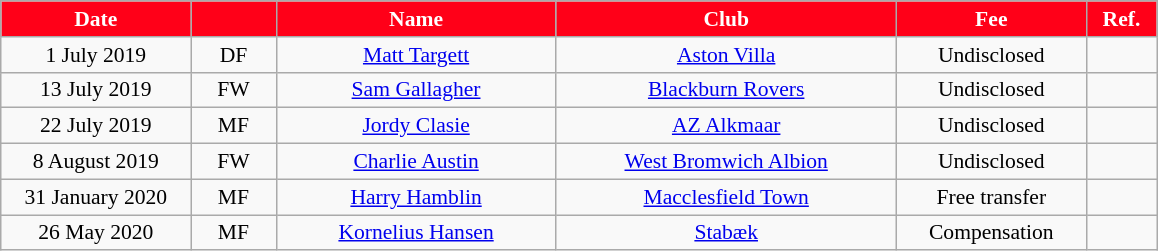<table class="wikitable" style="text-align:center; font-size:90%; ">
<tr>
<th style="background:#FF0018; color:#FFFFFF; width:120px;">Date</th>
<th style="background:#FF0018; color:#FFFFFF; width:50px;"></th>
<th style="background:#FF0018; color:#FFFFFF; width:180px;">Name</th>
<th style="background:#FF0018; color:#FFFFFF; width:220px;">Club</th>
<th style="background:#FF0018; color:#FFFFFF; width:120px;">Fee</th>
<th style="background:#FF0018; color:#FFFFFF; width:40px;">Ref.</th>
</tr>
<tr>
<td>1 July 2019</td>
<td align="center">DF</td>
<td> <a href='#'>Matt Targett</a></td>
<td> <a href='#'>Aston Villa</a></td>
<td>Undisclosed</td>
<td align="center"></td>
</tr>
<tr>
<td>13 July 2019</td>
<td align="center">FW</td>
<td> <a href='#'>Sam Gallagher</a></td>
<td> <a href='#'>Blackburn Rovers</a></td>
<td>Undisclosed</td>
<td align="center"></td>
</tr>
<tr>
<td>22 July 2019</td>
<td align="center">MF</td>
<td> <a href='#'>Jordy Clasie</a></td>
<td> <a href='#'>AZ Alkmaar</a></td>
<td>Undisclosed</td>
<td align="center"></td>
</tr>
<tr>
<td>8 August 2019</td>
<td align="center">FW</td>
<td> <a href='#'>Charlie Austin</a></td>
<td> <a href='#'>West Bromwich Albion</a></td>
<td>Undisclosed</td>
<td align="center"></td>
</tr>
<tr>
<td>31 January 2020</td>
<td align="center">MF</td>
<td> <a href='#'>Harry Hamblin</a></td>
<td> <a href='#'>Macclesfield Town</a></td>
<td>Free transfer</td>
<td align="center"></td>
</tr>
<tr>
<td>26 May 2020</td>
<td align="center">MF</td>
<td> <a href='#'>Kornelius Hansen</a></td>
<td> <a href='#'>Stabæk</a></td>
<td>Compensation</td>
<td align="center"></td>
</tr>
</table>
